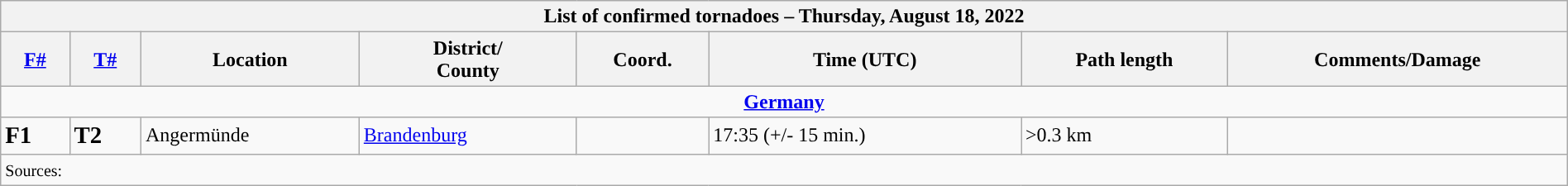<table class="wikitable collapsible" width="100%">
<tr>
<th colspan="8">List of confirmed tornadoes – Thursday, August 18, 2022</th>
</tr>
<tr>
<th><a href='#'>F#</a></th>
<th><a href='#'>T#</a></th>
<th>Location</th>
<th>District/<br>County</th>
<th>Coord.</th>
<th>Time (UTC)</th>
<th>Path length</th>
<th>Comments/Damage</th>
</tr>
<tr>
<td colspan="8" align=center><strong><a href='#'>Germany</a></strong></td>
</tr>
<tr>
<td><big><strong>F1</strong></big></td>
<td><big><strong>T2</strong></big></td>
<td>Angermünde</td>
<td><a href='#'>Brandenburg</a></td>
<td></td>
<td>17:35 (+/- 15 min.)</td>
<td>>0.3 km</td>
<td></td>
</tr>
<tr>
<td colspan="8"><small>Sources:  </small></td>
</tr>
</table>
